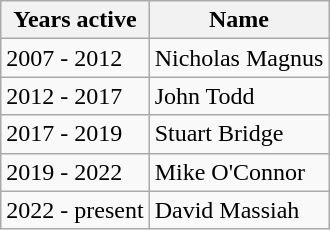<table class="wikitable">
<tr>
<th>Years active</th>
<th>Name</th>
</tr>
<tr>
<td>2007 - 2012</td>
<td>Nicholas Magnus</td>
</tr>
<tr>
<td>2012 - 2017</td>
<td>John Todd</td>
</tr>
<tr>
<td>2017 - 2019</td>
<td>Stuart Bridge</td>
</tr>
<tr>
<td>2019 - 2022</td>
<td>Mike O'Connor</td>
</tr>
<tr>
<td>2022 - present</td>
<td>David Massiah</td>
</tr>
</table>
